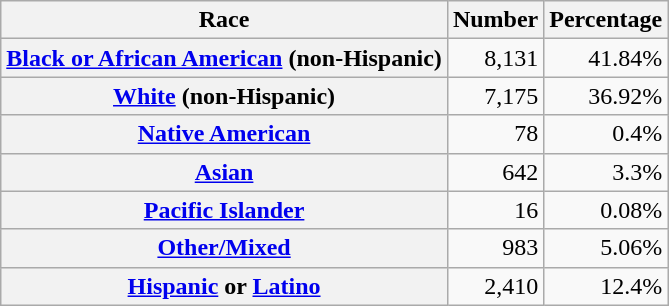<table class="wikitable" style="text-align:right">
<tr>
<th scope="col">Race</th>
<th scope="col">Number</th>
<th scope="col">Percentage</th>
</tr>
<tr>
<th scope="row"><a href='#'>Black or African American</a> (non-Hispanic)</th>
<td>8,131</td>
<td>41.84%</td>
</tr>
<tr>
<th scope="row"><a href='#'>White</a> (non-Hispanic)</th>
<td>7,175</td>
<td>36.92%</td>
</tr>
<tr>
<th scope="row"><a href='#'>Native American</a></th>
<td>78</td>
<td>0.4%</td>
</tr>
<tr>
<th scope="row"><a href='#'>Asian</a></th>
<td>642</td>
<td>3.3%</td>
</tr>
<tr>
<th scope="row"><a href='#'>Pacific Islander</a></th>
<td>16</td>
<td>0.08%</td>
</tr>
<tr>
<th scope="row"><a href='#'>Other/Mixed</a></th>
<td>983</td>
<td>5.06%</td>
</tr>
<tr>
<th scope="row"><a href='#'>Hispanic</a> or <a href='#'>Latino</a></th>
<td>2,410</td>
<td>12.4%</td>
</tr>
</table>
